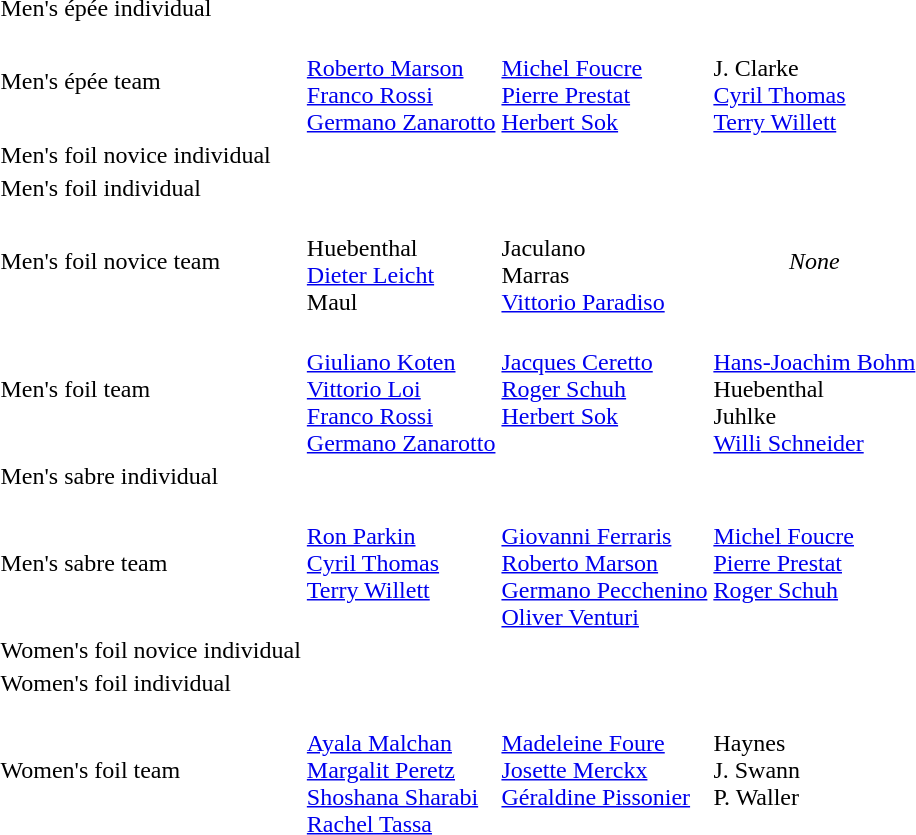<table>
<tr>
<td>Men's épée individual<br></td>
<td></td>
<td></td>
<td></td>
</tr>
<tr>
<td>Men's épée team<br></td>
<td valign=top> <br> <a href='#'>Roberto Marson</a> <br> <a href='#'>Franco Rossi</a> <br> <a href='#'>Germano Zanarotto</a></td>
<td valign=top> <br> <a href='#'>Michel Foucre</a> <br> <a href='#'>Pierre Prestat</a> <br> <a href='#'>Herbert Sok</a></td>
<td valign=top> <br> J. Clarke <br> <a href='#'>Cyril Thomas</a> <br> <a href='#'>Terry Willett</a></td>
</tr>
<tr>
<td>Men's foil novice individual<br></td>
<td></td>
<td></td>
<td></td>
</tr>
<tr>
<td>Men's foil individual<br></td>
<td></td>
<td></td>
<td></td>
</tr>
<tr>
<td>Men's foil novice team<br></td>
<td valign=top> <br> Huebenthal <br> <a href='#'>Dieter Leicht</a> <br> Maul</td>
<td valign=top> <br> Jaculano <br> Marras <br> <a href='#'>Vittorio Paradiso</a></td>
<td align="center"><em>None</em></td>
</tr>
<tr>
<td>Men's foil team<br></td>
<td valign=top> <br> <a href='#'>Giuliano Koten</a> <br> <a href='#'>Vittorio Loi</a> <br> <a href='#'>Franco Rossi</a> <br> <a href='#'>Germano Zanarotto</a></td>
<td valign=top> <br> <a href='#'>Jacques Ceretto</a> <br> <a href='#'>Roger Schuh</a> <br> <a href='#'>Herbert Sok</a></td>
<td valign=top> <br> <a href='#'>Hans-Joachim Bohm</a> <br> Huebenthal <br> Juhlke <br> <a href='#'>Willi Schneider</a></td>
</tr>
<tr>
<td>Men's sabre individual<br></td>
<td></td>
<td></td>
<td></td>
</tr>
<tr>
<td>Men's sabre team<br></td>
<td valign=top> <br> <a href='#'>Ron Parkin</a> <br> <a href='#'>Cyril Thomas</a> <br> <a href='#'>Terry Willett</a></td>
<td valign=top> <br> <a href='#'>Giovanni Ferraris</a> <br> <a href='#'>Roberto Marson</a> <br> <a href='#'>Germano Pecchenino</a> <br> <a href='#'>Oliver Venturi</a></td>
<td valign=top> <br> <a href='#'>Michel Foucre</a> <br> <a href='#'>Pierre Prestat</a> <br> <a href='#'>Roger Schuh</a></td>
</tr>
<tr>
<td>Women's foil novice individual<br></td>
<td></td>
<td></td>
<td></td>
</tr>
<tr>
<td>Women's foil individual<br></td>
<td></td>
<td></td>
<td></td>
</tr>
<tr>
<td>Women's foil team<br></td>
<td valign=top> <br> <a href='#'>Ayala Malchan</a> <br> <a href='#'>Margalit Peretz</a> <br> <a href='#'>Shoshana Sharabi</a> <br> <a href='#'>Rachel Tassa</a></td>
<td valign=top> <br> <a href='#'>Madeleine Foure</a> <br> <a href='#'>Josette Merckx</a> <br> <a href='#'>Géraldine Pissonier</a></td>
<td valign=top> <br> Haynes <br> J. Swann <br> P. Waller</td>
</tr>
</table>
